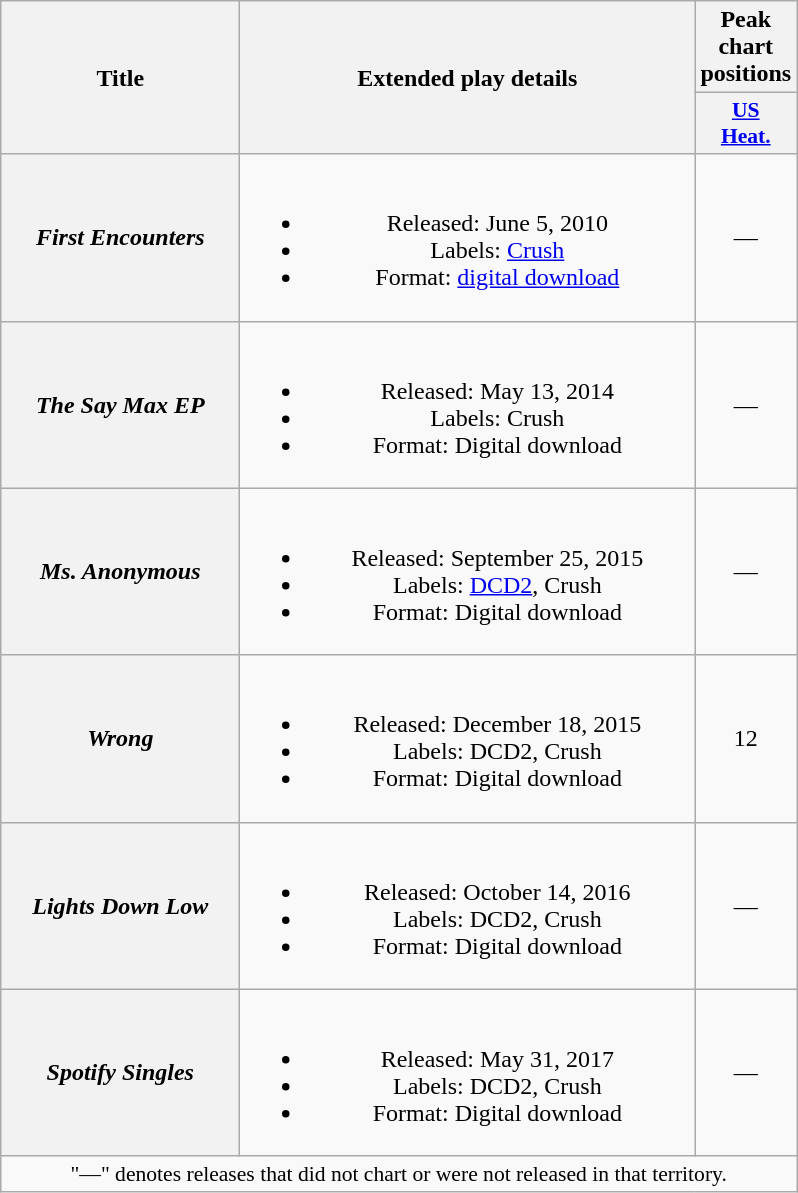<table class="wikitable plainrowheaders" style="text-align:center">
<tr>
<th scope="col" rowspan="2" style="width:9.5em;">Title</th>
<th scope="col" rowspan="2" style="width:18.5em;">Extended play details</th>
<th scope="col">Peak chart positions</th>
</tr>
<tr>
<th scope="col" style="width:3em;font-size:90%;"><a href='#'>US<br>Heat.</a><br></th>
</tr>
<tr>
<th scope="row"><em>First Encounters</em></th>
<td><br><ul><li>Released: June 5, 2010</li><li>Labels: <a href='#'>Crush</a></li><li>Format: <a href='#'>digital download</a></li></ul></td>
<td>—</td>
</tr>
<tr>
<th scope="row"><em>The Say Max EP</em></th>
<td><br><ul><li>Released: May 13, 2014</li><li>Labels: Crush</li><li>Format: Digital download</li></ul></td>
<td>—</td>
</tr>
<tr>
<th scope="row"><em>Ms. Anonymous</em></th>
<td><br><ul><li>Released: September 25, 2015</li><li>Labels: <a href='#'>DCD2</a>, Crush</li><li>Format: Digital download</li></ul></td>
<td>—</td>
</tr>
<tr>
<th scope="row"><em>Wrong</em></th>
<td><br><ul><li>Released: December 18, 2015</li><li>Labels: DCD2, Crush</li><li>Format: Digital download</li></ul></td>
<td>12</td>
</tr>
<tr>
<th scope="row"><em>Lights Down Low</em></th>
<td><br><ul><li>Released: October 14, 2016</li><li>Labels: DCD2, Crush</li><li>Format: Digital download</li></ul></td>
<td>—</td>
</tr>
<tr>
<th scope="row"><em>Spotify Singles</em></th>
<td><br><ul><li>Released: May 31, 2017</li><li>Labels: DCD2, Crush</li><li>Format: Digital download</li></ul></td>
<td>—</td>
</tr>
<tr>
<td colspan="3" style="text-align:center; font-size:90%;">"—" denotes releases that did not chart or were not released in that territory.</td>
</tr>
</table>
